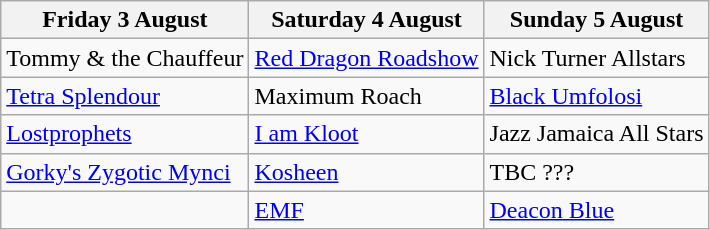<table class="wikitable">
<tr>
<th>Friday 3 August</th>
<th>Saturday 4 August</th>
<th>Sunday 5 August</th>
</tr>
<tr>
<td>Tommy & the Chauffeur</td>
<td><a href='#'>Red Dragon Roadshow</a></td>
<td>Nick Turner Allstars</td>
</tr>
<tr>
<td><a href='#'>Tetra Splendour</a></td>
<td>Maximum Roach</td>
<td><a href='#'>Black Umfolosi</a></td>
</tr>
<tr>
<td><a href='#'>Lostprophets</a></td>
<td><a href='#'>I am Kloot</a></td>
<td>Jazz Jamaica All Stars</td>
</tr>
<tr>
<td><a href='#'>Gorky's Zygotic Mynci</a></td>
<td><a href='#'>Kosheen</a></td>
<td>TBC ???</td>
</tr>
<tr>
<td></td>
<td><a href='#'>EMF</a></td>
<td><a href='#'>Deacon Blue</a></td>
</tr>
</table>
